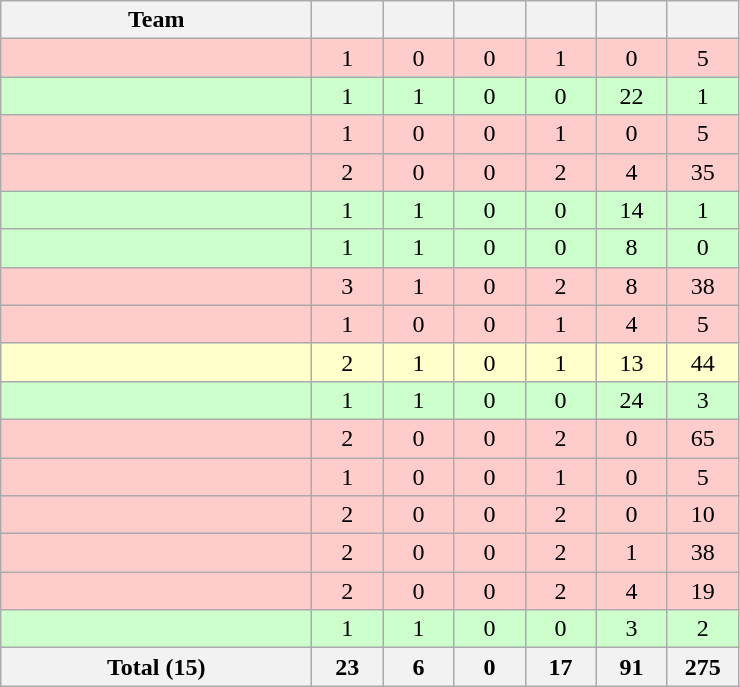<table class="wikitable" style="text-align:center;">
<tr>
<th width=200>Team</th>
<th width=40></th>
<th width=40></th>
<th width=40></th>
<th width=40></th>
<th width=40></th>
<th width=40></th>
</tr>
<tr bgcolor=#FFCCCC>
<td align=left></td>
<td>1</td>
<td>0</td>
<td>0</td>
<td>1</td>
<td>0</td>
<td>5</td>
</tr>
<tr bgcolor=#CCFFCC>
<td align=left></td>
<td>1</td>
<td>1</td>
<td>0</td>
<td>0</td>
<td>22</td>
<td>1</td>
</tr>
<tr bgcolor=#FFCCCC>
<td align=left></td>
<td>1</td>
<td>0</td>
<td>0</td>
<td>1</td>
<td>0</td>
<td>5</td>
</tr>
<tr bgcolor=#FFCCCC>
<td align=left></td>
<td>2</td>
<td>0</td>
<td>0</td>
<td>2</td>
<td>4</td>
<td>35</td>
</tr>
<tr bgcolor=#CCFFCC>
<td align=left></td>
<td>1</td>
<td>1</td>
<td>0</td>
<td>0</td>
<td>14</td>
<td>1</td>
</tr>
<tr bgcolor=#CCFFCC>
<td align=left></td>
<td>1</td>
<td>1</td>
<td>0</td>
<td>0</td>
<td>8</td>
<td>0</td>
</tr>
<tr bgcolor=#FFCCCC>
<td align=left></td>
<td>3</td>
<td>1</td>
<td>0</td>
<td>2</td>
<td>8</td>
<td>38</td>
</tr>
<tr bgcolor=#FFCCCC>
<td align=left></td>
<td>1</td>
<td>0</td>
<td>0</td>
<td>1</td>
<td>4</td>
<td>5</td>
</tr>
<tr bgcolor=#FFFFCC>
<td align=left></td>
<td>2</td>
<td>1</td>
<td>0</td>
<td>1</td>
<td>13</td>
<td>44</td>
</tr>
<tr bgcolor=#CCFFCC>
<td align=left></td>
<td>1</td>
<td>1</td>
<td>0</td>
<td>0</td>
<td>24</td>
<td>3</td>
</tr>
<tr bgcolor=#FFCCCC>
<td align=left></td>
<td>2</td>
<td>0</td>
<td>0</td>
<td>2</td>
<td>0</td>
<td>65</td>
</tr>
<tr bgcolor=#FFCCCC>
<td align=left></td>
<td>1</td>
<td>0</td>
<td>0</td>
<td>1</td>
<td>0</td>
<td>5</td>
</tr>
<tr bgcolor=#FFCCCC>
<td align=left></td>
<td>2</td>
<td>0</td>
<td>0</td>
<td>2</td>
<td>0</td>
<td>10</td>
</tr>
<tr bgcolor=#FFCCCC>
<td align=left></td>
<td>2</td>
<td>0</td>
<td>0</td>
<td>2</td>
<td>1</td>
<td>38</td>
</tr>
<tr bgcolor=#FFCCCC>
<td align=left></td>
<td>2</td>
<td>0</td>
<td>0</td>
<td>2</td>
<td>4</td>
<td>19</td>
</tr>
<tr bgcolor=#CCFFCC>
<td align=left></td>
<td>1</td>
<td>1</td>
<td>0</td>
<td>0</td>
<td>3</td>
<td>2</td>
</tr>
<tr class="sortbottom">
<th>Total (15)</th>
<th>23</th>
<th>6</th>
<th>0</th>
<th>17</th>
<th>91</th>
<th>275</th>
</tr>
</table>
